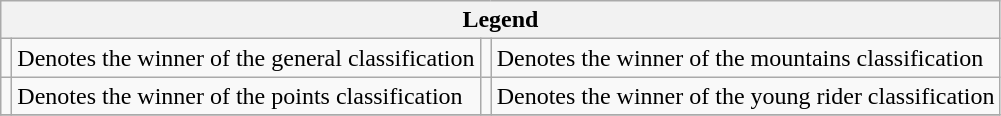<table class="wikitable">
<tr>
<th colspan="4">Legend</th>
</tr>
<tr>
<td></td>
<td>Denotes the winner of the general classification</td>
<td></td>
<td>Denotes the winner of the mountains classification</td>
</tr>
<tr>
<td></td>
<td>Denotes the winner of the points classification</td>
<td></td>
<td>Denotes the winner of the young rider classification</td>
</tr>
<tr>
</tr>
</table>
